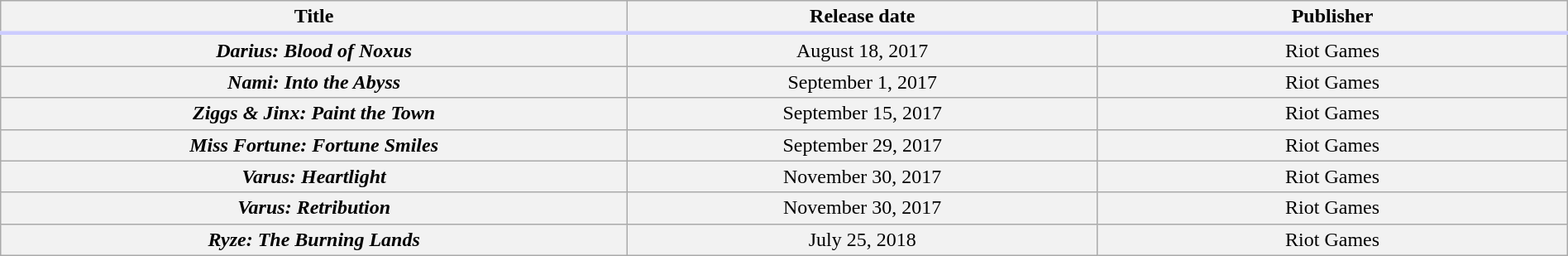<table class="wikitable plainrowheaders" style="width:100%; text-align:center; background-color:#f2f2f2;">
<tr style="border-bottom: solid #ccf 3px;">
<th scope="col" style="width:40%">Title</th>
<th scope="col" style="width:30%">Release date</th>
<th scope="col" style="width:30%">Publisher</th>
</tr>
<tr>
<th scope="row" style="text-align:center"><em>Darius: Blood of Noxus</em></th>
<td>August 18, 2017</td>
<td>Riot Games</td>
</tr>
<tr>
<th scope="row" style="text-align:center"><em>Nami: Into the Abyss</em></th>
<td>September 1, 2017</td>
<td>Riot Games</td>
</tr>
<tr>
<th scope="row" style="text-align:center"><em>Ziggs & Jinx: Paint the Town</em></th>
<td>September 15, 2017</td>
<td>Riot Games</td>
</tr>
<tr>
<th scope="row" style="text-align:center"><em>Miss Fortune: Fortune Smiles</em></th>
<td>September 29, 2017</td>
<td>Riot Games</td>
</tr>
<tr>
<th scope="row" style="text-align:center"><em>Varus: Heartlight</em></th>
<td>November 30, 2017</td>
<td>Riot Games</td>
</tr>
<tr>
<th scope="row" style="text-align:center"><em>Varus: Retribution</em></th>
<td>November 30, 2017</td>
<td>Riot Games</td>
</tr>
<tr>
<th scope="row" style="text-align:center"><em>Ryze: The Burning Lands</em></th>
<td>July 25, 2018</td>
<td>Riot Games</td>
</tr>
</table>
